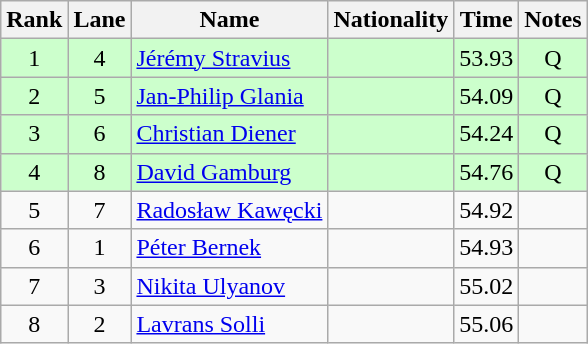<table class="wikitable sortable" style="text-align:center">
<tr>
<th>Rank</th>
<th>Lane</th>
<th>Name</th>
<th>Nationality</th>
<th>Time</th>
<th>Notes</th>
</tr>
<tr bgcolor=ccffcc>
<td>1</td>
<td>4</td>
<td align=left><a href='#'>Jérémy Stravius</a></td>
<td align=left></td>
<td>53.93</td>
<td>Q</td>
</tr>
<tr bgcolor=ccffcc>
<td>2</td>
<td>5</td>
<td align=left><a href='#'>Jan-Philip Glania</a></td>
<td align=left></td>
<td>54.09</td>
<td>Q</td>
</tr>
<tr bgcolor=ccffcc>
<td>3</td>
<td>6</td>
<td align=left><a href='#'>Christian Diener</a></td>
<td align=left></td>
<td>54.24</td>
<td>Q</td>
</tr>
<tr bgcolor=ccffcc>
<td>4</td>
<td>8</td>
<td align=left><a href='#'>David Gamburg</a></td>
<td align=left></td>
<td>54.76</td>
<td>Q</td>
</tr>
<tr>
<td>5</td>
<td>7</td>
<td align=left><a href='#'>Radosław Kawęcki</a></td>
<td align=left></td>
<td>54.92</td>
<td></td>
</tr>
<tr>
<td>6</td>
<td>1</td>
<td align=left><a href='#'>Péter Bernek</a></td>
<td align=left></td>
<td>54.93</td>
<td></td>
</tr>
<tr>
<td>7</td>
<td>3</td>
<td align=left><a href='#'>Nikita Ulyanov</a></td>
<td align=left></td>
<td>55.02</td>
<td></td>
</tr>
<tr>
<td>8</td>
<td>2</td>
<td align=left><a href='#'>Lavrans Solli</a></td>
<td align=left></td>
<td>55.06</td>
<td></td>
</tr>
</table>
